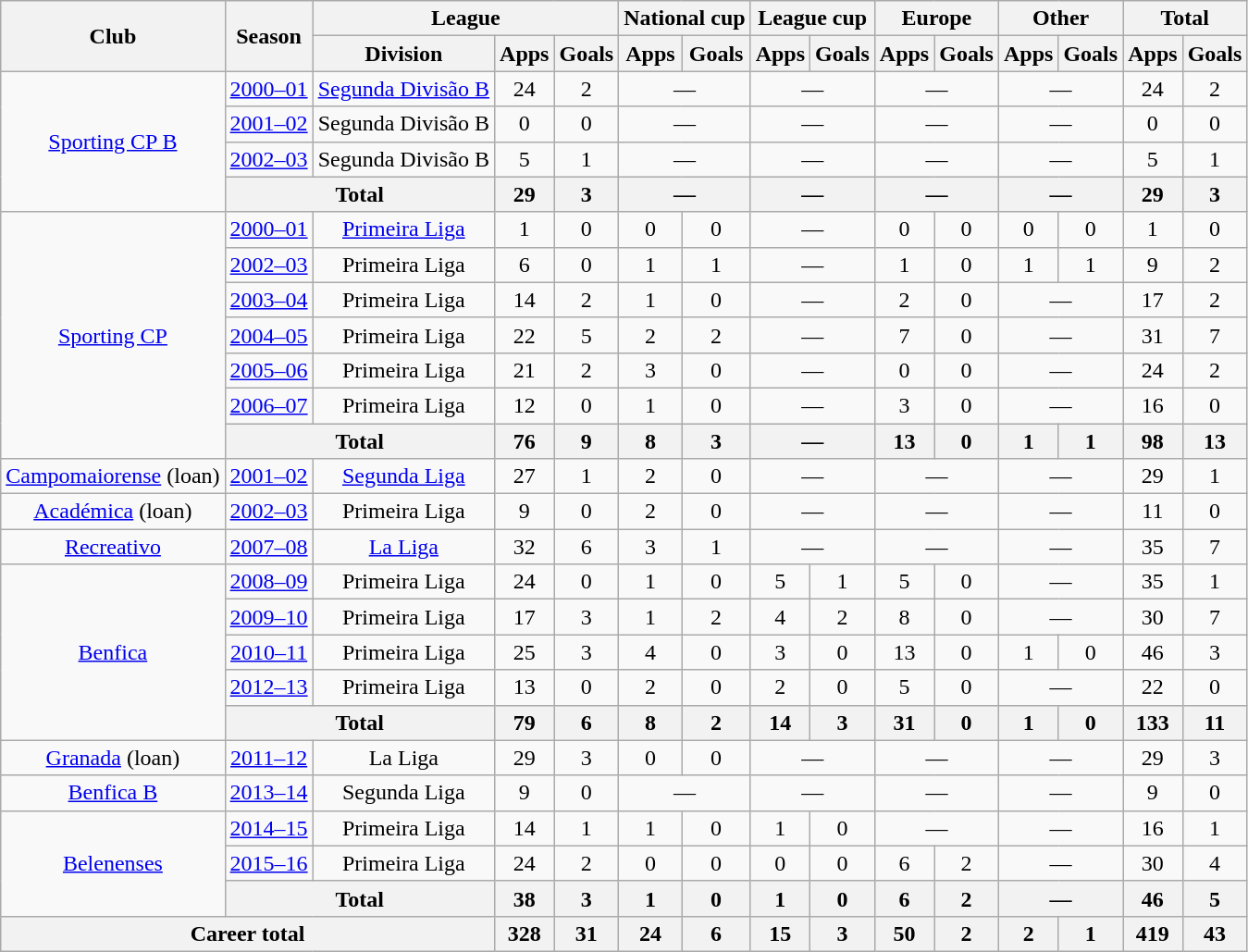<table class="wikitable" style="text-align:center">
<tr>
<th rowspan="2">Club</th>
<th rowspan="2">Season</th>
<th colspan="3">League</th>
<th colspan="2">National cup</th>
<th colspan="2">League cup</th>
<th colspan="2">Europe</th>
<th colspan="2">Other</th>
<th colspan="2">Total</th>
</tr>
<tr>
<th>Division</th>
<th>Apps</th>
<th>Goals</th>
<th>Apps</th>
<th>Goals</th>
<th>Apps</th>
<th>Goals</th>
<th>Apps</th>
<th>Goals</th>
<th>Apps</th>
<th>Goals</th>
<th>Apps</th>
<th>Goals</th>
</tr>
<tr>
<td rowspan="4"><a href='#'>Sporting CP B</a></td>
<td><a href='#'>2000–01</a></td>
<td><a href='#'>Segunda Divisão B</a></td>
<td>24</td>
<td>2</td>
<td colspan="2">—</td>
<td colspan="2">—</td>
<td colspan="2">—</td>
<td colspan="2">—</td>
<td>24</td>
<td>2</td>
</tr>
<tr>
<td><a href='#'>2001–02</a></td>
<td>Segunda Divisão B</td>
<td>0</td>
<td>0</td>
<td colspan="2">—</td>
<td colspan="2">—</td>
<td colspan="2">—</td>
<td colspan="2">—</td>
<td>0</td>
<td>0</td>
</tr>
<tr>
<td><a href='#'>2002–03</a></td>
<td>Segunda Divisão B</td>
<td>5</td>
<td>1</td>
<td colspan="2">—</td>
<td colspan="2">—</td>
<td colspan="2">—</td>
<td colspan="2">—</td>
<td>5</td>
<td>1</td>
</tr>
<tr>
<th colspan="2">Total</th>
<th>29</th>
<th>3</th>
<th colspan="2">—</th>
<th colspan="2">—</th>
<th colspan="2">—</th>
<th colspan="2">—</th>
<th>29</th>
<th>3</th>
</tr>
<tr>
<td rowspan="7"><a href='#'>Sporting CP</a></td>
<td><a href='#'>2000–01</a></td>
<td><a href='#'>Primeira Liga</a></td>
<td>1</td>
<td>0</td>
<td>0</td>
<td>0</td>
<td colspan="2">—</td>
<td>0</td>
<td>0</td>
<td>0</td>
<td>0</td>
<td>1</td>
<td>0</td>
</tr>
<tr>
<td><a href='#'>2002–03</a></td>
<td>Primeira Liga</td>
<td>6</td>
<td>0</td>
<td>1</td>
<td>1</td>
<td colspan="2">—</td>
<td>1</td>
<td>0</td>
<td>1</td>
<td>1</td>
<td>9</td>
<td>2</td>
</tr>
<tr>
<td><a href='#'>2003–04</a></td>
<td>Primeira Liga</td>
<td>14</td>
<td>2</td>
<td>1</td>
<td>0</td>
<td colspan="2">—</td>
<td>2</td>
<td>0</td>
<td colspan="2">—</td>
<td>17</td>
<td>2</td>
</tr>
<tr>
<td><a href='#'>2004–05</a></td>
<td>Primeira Liga</td>
<td>22</td>
<td>5</td>
<td>2</td>
<td>2</td>
<td colspan="2">—</td>
<td>7</td>
<td>0</td>
<td colspan="2">—</td>
<td>31</td>
<td>7</td>
</tr>
<tr>
<td><a href='#'>2005–06</a></td>
<td>Primeira Liga</td>
<td>21</td>
<td>2</td>
<td>3</td>
<td>0</td>
<td colspan="2">—</td>
<td>0</td>
<td>0</td>
<td colspan="2">—</td>
<td>24</td>
<td>2</td>
</tr>
<tr>
<td><a href='#'>2006–07</a></td>
<td>Primeira Liga</td>
<td>12</td>
<td>0</td>
<td>1</td>
<td>0</td>
<td colspan="2">—</td>
<td>3</td>
<td>0</td>
<td colspan="2">—</td>
<td>16</td>
<td>0</td>
</tr>
<tr>
<th colspan="2">Total</th>
<th>76</th>
<th>9</th>
<th>8</th>
<th>3</th>
<th colspan="2">—</th>
<th>13</th>
<th>0</th>
<th>1</th>
<th>1</th>
<th>98</th>
<th>13</th>
</tr>
<tr>
<td><a href='#'>Campomaiorense</a> (loan)</td>
<td><a href='#'>2001–02</a></td>
<td><a href='#'>Segunda Liga</a></td>
<td>27</td>
<td>1</td>
<td>2</td>
<td>0</td>
<td colspan="2">—</td>
<td colspan="2">—</td>
<td colspan="2">—</td>
<td>29</td>
<td>1</td>
</tr>
<tr>
<td><a href='#'>Académica</a> (loan)</td>
<td><a href='#'>2002–03</a></td>
<td>Primeira Liga</td>
<td>9</td>
<td>0</td>
<td>2</td>
<td>0</td>
<td colspan="2">—</td>
<td colspan="2">—</td>
<td colspan="2">—</td>
<td>11</td>
<td>0</td>
</tr>
<tr>
<td><a href='#'>Recreativo</a></td>
<td><a href='#'>2007–08</a></td>
<td><a href='#'>La Liga</a></td>
<td>32</td>
<td>6</td>
<td>3</td>
<td>1</td>
<td colspan="2">—</td>
<td colspan="2">—</td>
<td colspan="2">—</td>
<td>35</td>
<td>7</td>
</tr>
<tr>
<td rowspan="5"><a href='#'>Benfica</a></td>
<td><a href='#'>2008–09</a></td>
<td>Primeira Liga</td>
<td>24</td>
<td>0</td>
<td>1</td>
<td>0</td>
<td>5</td>
<td>1</td>
<td>5</td>
<td>0</td>
<td colspan="2">—</td>
<td>35</td>
<td>1</td>
</tr>
<tr>
<td><a href='#'>2009–10</a></td>
<td>Primeira Liga</td>
<td>17</td>
<td>3</td>
<td>1</td>
<td>2</td>
<td>4</td>
<td>2</td>
<td>8</td>
<td>0</td>
<td colspan="2">—</td>
<td>30</td>
<td>7</td>
</tr>
<tr>
<td><a href='#'>2010–11</a></td>
<td>Primeira Liga</td>
<td>25</td>
<td>3</td>
<td>4</td>
<td>0</td>
<td>3</td>
<td>0</td>
<td>13</td>
<td>0</td>
<td>1</td>
<td>0</td>
<td>46</td>
<td>3</td>
</tr>
<tr>
<td><a href='#'>2012–13</a></td>
<td>Primeira Liga</td>
<td>13</td>
<td>0</td>
<td>2</td>
<td>0</td>
<td>2</td>
<td>0</td>
<td>5</td>
<td>0</td>
<td colspan="2">—</td>
<td>22</td>
<td>0</td>
</tr>
<tr>
<th colspan="2">Total</th>
<th>79</th>
<th>6</th>
<th>8</th>
<th>2</th>
<th>14</th>
<th>3</th>
<th>31</th>
<th>0</th>
<th>1</th>
<th>0</th>
<th>133</th>
<th>11</th>
</tr>
<tr>
<td><a href='#'>Granada</a> (loan)</td>
<td><a href='#'>2011–12</a></td>
<td>La Liga</td>
<td>29</td>
<td>3</td>
<td>0</td>
<td>0</td>
<td colspan="2">—</td>
<td colspan="2">—</td>
<td colspan="2">—</td>
<td>29</td>
<td>3</td>
</tr>
<tr>
<td><a href='#'>Benfica B</a></td>
<td><a href='#'>2013–14</a></td>
<td>Segunda Liga</td>
<td>9</td>
<td>0</td>
<td colspan="2">—</td>
<td colspan="2">—</td>
<td colspan="2">—</td>
<td colspan="2">—</td>
<td>9</td>
<td>0</td>
</tr>
<tr>
<td rowspan="3"><a href='#'>Belenenses</a></td>
<td><a href='#'>2014–15</a></td>
<td>Primeira Liga</td>
<td>14</td>
<td>1</td>
<td>1</td>
<td>0</td>
<td>1</td>
<td>0</td>
<td colspan="2">—</td>
<td colspan="2">—</td>
<td>16</td>
<td>1</td>
</tr>
<tr>
<td><a href='#'>2015–16</a></td>
<td>Primeira Liga</td>
<td>24</td>
<td>2</td>
<td>0</td>
<td>0</td>
<td>0</td>
<td>0</td>
<td>6</td>
<td>2</td>
<td colspan="2">—</td>
<td>30</td>
<td>4</td>
</tr>
<tr>
<th colspan="2">Total</th>
<th>38</th>
<th>3</th>
<th>1</th>
<th>0</th>
<th>1</th>
<th>0</th>
<th>6</th>
<th>2</th>
<th colspan="2">—</th>
<th>46</th>
<th>5</th>
</tr>
<tr>
<th colspan="3">Career total</th>
<th>328</th>
<th>31</th>
<th>24</th>
<th>6</th>
<th>15</th>
<th>3</th>
<th>50</th>
<th>2</th>
<th>2</th>
<th>1</th>
<th>419</th>
<th>43</th>
</tr>
</table>
